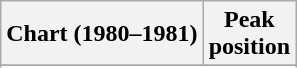<table class="wikitable sortable plainrowheaders" style="text-align:center">
<tr>
<th scope="col">Chart (1980–1981)</th>
<th scope="col">Peak<br>position</th>
</tr>
<tr>
</tr>
<tr>
</tr>
</table>
